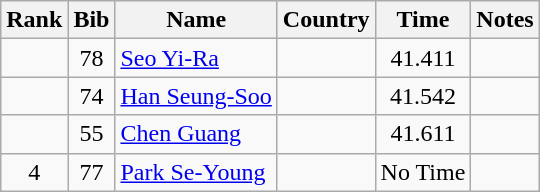<table class="wikitable sortable" style="text-align:center">
<tr>
<th>Rank</th>
<th>Bib</th>
<th>Name</th>
<th>Country</th>
<th>Time</th>
<th>Notes</th>
</tr>
<tr>
<td></td>
<td>78</td>
<td align=left><a href='#'>Seo Yi-Ra</a></td>
<td align=left></td>
<td>41.411</td>
<td></td>
</tr>
<tr>
<td></td>
<td>74</td>
<td align=left><a href='#'>Han Seung-Soo</a></td>
<td align=left></td>
<td>41.542</td>
<td></td>
</tr>
<tr>
<td></td>
<td>55</td>
<td align=left><a href='#'>Chen Guang</a></td>
<td align=left></td>
<td>41.611</td>
<td></td>
</tr>
<tr>
<td>4</td>
<td>77</td>
<td align=left><a href='#'>Park Se-Young</a></td>
<td align=left></td>
<td>No Time</td>
<td></td>
</tr>
</table>
